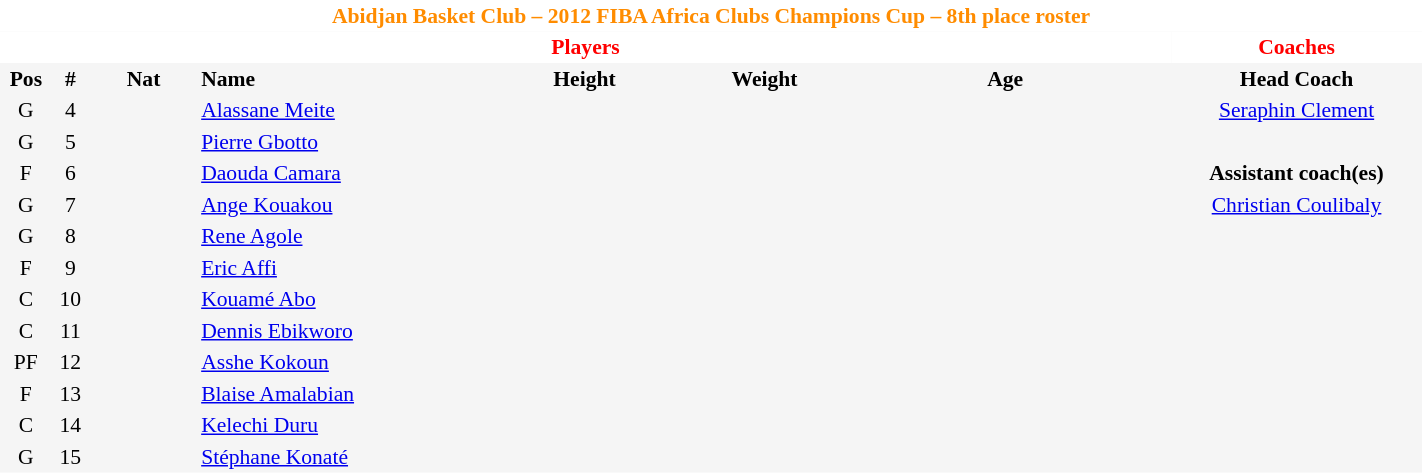<table border=0 cellpadding=2 cellspacing=0  |- bgcolor=#f5f5f5 style="text-align:center; font-size:90%;" width=75%>
<tr>
<td colspan="8" style="background: white; color: #ff8c00"><strong>Abidjan Basket Club – 2012 FIBA Africa Clubs Champions Cup – 8th place roster</strong></td>
</tr>
<tr>
<td colspan="7" style="background: white; color: red"><strong>Players</strong></td>
<td style="background: white; color: red"><strong>Coaches</strong></td>
</tr>
<tr style="background=#f5f5f5; color: black">
<th width=5px>Pos</th>
<th width=5px>#</th>
<th width=50px>Nat</th>
<th width=135px align=left>Name</th>
<th width=100px>Height</th>
<th width=70px>Weight</th>
<th width=160px>Age</th>
<th width=120px>Head Coach</th>
</tr>
<tr>
<td>G</td>
<td>4</td>
<td></td>
<td align=left><a href='#'>Alassane Meite</a></td>
<td><span></span></td>
<td></td>
<td><span></span></td>
<td> <a href='#'>Seraphin Clement</a></td>
</tr>
<tr>
<td>G</td>
<td>5</td>
<td></td>
<td align=left><a href='#'>Pierre Gbotto</a></td>
<td><span></span></td>
<td></td>
<td><span></span></td>
</tr>
<tr>
<td>F</td>
<td>6</td>
<td></td>
<td align=left><a href='#'>Daouda Camara</a></td>
<td><span></span></td>
<td></td>
<td><span></span></td>
<td><strong>Assistant coach(es)</strong></td>
</tr>
<tr>
<td>G</td>
<td>7</td>
<td></td>
<td align=left><a href='#'>Ange Kouakou</a></td>
<td><span></span></td>
<td></td>
<td><span></span></td>
<td> <a href='#'>Christian Coulibaly</a></td>
</tr>
<tr>
<td>G</td>
<td>8</td>
<td></td>
<td align=left><a href='#'>Rene Agole</a></td>
<td><span></span></td>
<td></td>
<td><span></span></td>
</tr>
<tr>
<td>F</td>
<td>9</td>
<td></td>
<td align=left><a href='#'>Eric Affi</a></td>
<td><span></span></td>
<td></td>
<td><span></span></td>
</tr>
<tr>
<td>C</td>
<td>10</td>
<td></td>
<td align=left><a href='#'>Kouamé Abo</a></td>
<td><span></span></td>
<td></td>
<td><span></span></td>
</tr>
<tr>
<td>C</td>
<td>11</td>
<td></td>
<td align=left><a href='#'>Dennis Ebikworo</a></td>
<td><span></span></td>
<td></td>
<td><span></span></td>
</tr>
<tr>
<td>PF</td>
<td>12</td>
<td></td>
<td align=left><a href='#'>Asshe Kokoun</a></td>
<td><span></span></td>
<td></td>
<td><span></span></td>
</tr>
<tr>
<td>F</td>
<td>13</td>
<td></td>
<td align=left><a href='#'>Blaise Amalabian</a></td>
<td><span></span></td>
<td></td>
<td><span></span></td>
</tr>
<tr>
<td>C</td>
<td>14</td>
<td></td>
<td align=left><a href='#'>Kelechi Duru</a></td>
<td><span></span></td>
<td></td>
<td><span></span></td>
</tr>
<tr>
<td>G</td>
<td>15</td>
<td></td>
<td align=left><a href='#'>Stéphane Konaté</a></td>
<td><span></span></td>
<td><span></span></td>
<td><span></span></td>
</tr>
</table>
